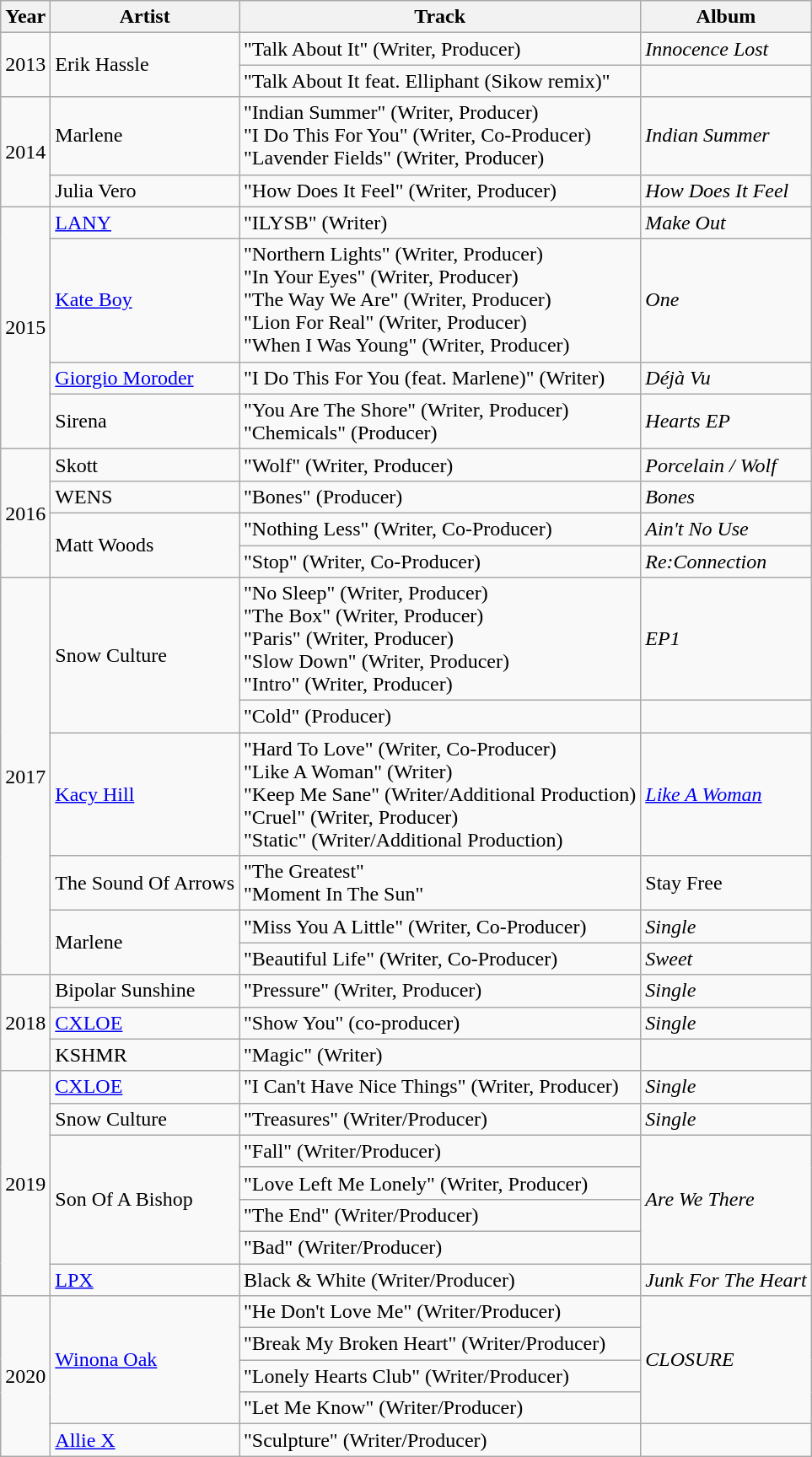<table class="wikitable">
<tr>
<th>Year</th>
<th>Artist</th>
<th>Track</th>
<th>Album</th>
</tr>
<tr>
<td rowspan="2">2013</td>
<td rowspan="2">Erik Hassle</td>
<td>"Talk About It" (Writer, Producer)</td>
<td><em>Innocence Lost</em></td>
</tr>
<tr>
<td>"Talk About It feat. Elliphant (Sikow remix)"</td>
<td></td>
</tr>
<tr>
<td rowspan="2">2014</td>
<td>Marlene</td>
<td>"Indian Summer" (Writer, Producer)<br>"I Do This For You" (Writer, Co-Producer)<br>"Lavender Fields" (Writer, Producer)</td>
<td><em>Indian Summer</em></td>
</tr>
<tr>
<td>Julia Vero</td>
<td>"How Does It Feel" (Writer, Producer)</td>
<td><em>How Does It Feel</em></td>
</tr>
<tr>
<td rowspan="4">2015</td>
<td><a href='#'>LANY</a></td>
<td>"ILYSB" (Writer)</td>
<td><em>Make Out</em></td>
</tr>
<tr>
<td><a href='#'>Kate Boy</a></td>
<td>"Northern Lights" (Writer, Producer)<br>"In Your Eyes" (Writer, Producer)<br>"The Way We Are" (Writer, Producer)<br>"Lion For Real" (Writer, Producer)<br>"When I Was Young" (Writer, Producer)</td>
<td><em>One</em></td>
</tr>
<tr>
<td><a href='#'>Giorgio Moroder</a></td>
<td>"I Do This For You (feat. Marlene)" (Writer)</td>
<td><em>Déjà Vu</em></td>
</tr>
<tr>
<td>Sirena</td>
<td>"You Are The Shore" (Writer, Producer)<br>"Chemicals" (Producer)</td>
<td><em>Hearts EP</em></td>
</tr>
<tr>
<td rowspan="4">2016</td>
<td>Skott</td>
<td>"Wolf" (Writer, Producer)</td>
<td><em>Porcelain / Wolf</em></td>
</tr>
<tr>
<td>WENS</td>
<td>"Bones" (Producer)</td>
<td><em>Bones</em></td>
</tr>
<tr>
<td rowspan="2">Matt Woods</td>
<td>"Nothing Less" (Writer, Co-Producer)</td>
<td><em>Ain't No Use</em></td>
</tr>
<tr>
<td>"Stop" (Writer, Co-Producer)</td>
<td><em>Re:Connection</em></td>
</tr>
<tr>
<td rowspan="6">2017</td>
<td rowspan="2">Snow Culture</td>
<td>"No Sleep" (Writer, Producer)<br>"The Box" (Writer, Producer)<br>"Paris" (Writer, Producer)<br>"Slow Down" (Writer, Producer)<br>"Intro" (Writer, Producer)</td>
<td><em>EP1</em></td>
</tr>
<tr>
<td>"Cold" (Producer)</td>
<td></td>
</tr>
<tr>
<td><a href='#'>Kacy Hill</a></td>
<td>"Hard To Love" (Writer, Co-Producer)<br>"Like A Woman" (Writer)<br>"Keep Me Sane" (Writer/Additional Production)<br>"Cruel" (Writer, Producer)<br>"Static" (Writer/Additional Production)</td>
<td><em><a href='#'>Like A Woman</a></em></td>
</tr>
<tr>
<td>The Sound Of Arrows</td>
<td>"The Greatest"<br>"Moment In The Sun"</td>
<td>Stay Free</td>
</tr>
<tr>
<td rowspan="2">Marlene</td>
<td>"Miss You A Little" (Writer, Co-Producer)</td>
<td><em>Single</em></td>
</tr>
<tr>
<td>"Beautiful Life" (Writer, Co-Producer)</td>
<td><em>Sweet</em></td>
</tr>
<tr>
<td rowspan="3">2018</td>
<td>Bipolar Sunshine</td>
<td>"Pressure" (Writer, Producer)</td>
<td><em>Single</em></td>
</tr>
<tr>
<td><a href='#'>CXLOE</a></td>
<td>"Show You" (co-producer)</td>
<td><em>Single</em></td>
</tr>
<tr>
<td>KSHMR</td>
<td>"Magic" (Writer)</td>
<td></td>
</tr>
<tr>
<td rowspan="7">2019</td>
<td><a href='#'>CXLOE</a></td>
<td>"I Can't Have Nice Things" (Writer, Producer)</td>
<td><em>Single</em></td>
</tr>
<tr>
<td>Snow Culture</td>
<td>"Treasures" (Writer/Producer)</td>
<td><em>Single</em></td>
</tr>
<tr>
<td rowspan="4">Son Of A Bishop</td>
<td>"Fall" (Writer/Producer)</td>
<td rowspan="4"><em>Are We There</em></td>
</tr>
<tr>
<td>"Love Left Me Lonely" (Writer, Producer)</td>
</tr>
<tr>
<td>"The End" (Writer/Producer)</td>
</tr>
<tr>
<td>"Bad" (Writer/Producer)</td>
</tr>
<tr>
<td><a href='#'>LPX</a></td>
<td>Black & White (Writer/Producer)</td>
<td><em>Junk For The Heart</em></td>
</tr>
<tr>
<td rowspan="5">2020</td>
<td rowspan="4"><a href='#'>Winona Oak</a></td>
<td>"He Don't Love Me" (Writer/Producer)</td>
<td rowspan="4"><em>CLOSURE</em></td>
</tr>
<tr>
<td>"Break My Broken Heart" (Writer/Producer)</td>
</tr>
<tr>
<td>"Lonely Hearts Club" (Writer/Producer)</td>
</tr>
<tr>
<td>"Let Me Know" (Writer/Producer)</td>
</tr>
<tr>
<td><a href='#'>Allie X</a></td>
<td>"Sculpture" (Writer/Producer)</td>
<td></td>
</tr>
</table>
